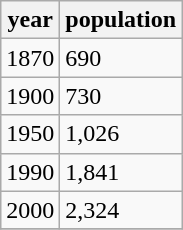<table class="wikitable">
<tr>
<th>year</th>
<th>population</th>
</tr>
<tr>
<td>1870</td>
<td>690</td>
</tr>
<tr>
<td>1900</td>
<td>730</td>
</tr>
<tr>
<td>1950</td>
<td>1,026</td>
</tr>
<tr>
<td>1990</td>
<td>1,841</td>
</tr>
<tr>
<td>2000</td>
<td>2,324</td>
</tr>
<tr>
</tr>
</table>
